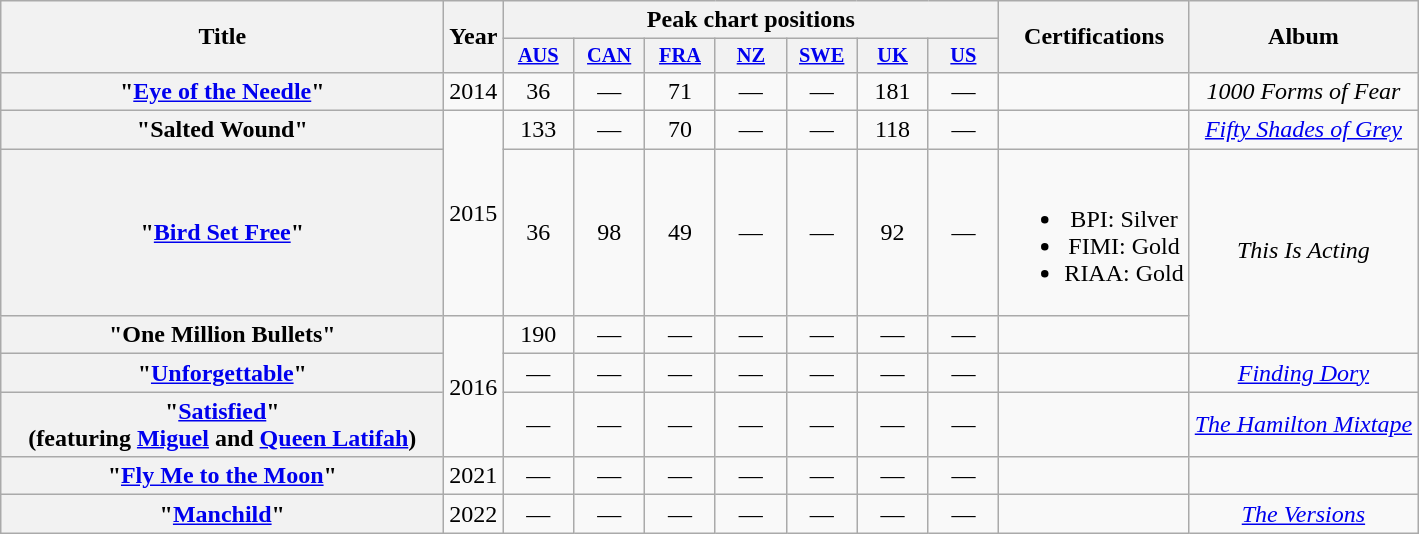<table class="wikitable plainrowheaders" style="text-align:center;">
<tr>
<th scope="col" rowspan="2" style="width:18em;">Title</th>
<th scope="col" rowspan="2">Year</th>
<th scope="col" colspan="7">Peak chart positions</th>
<th scope="col" rowspan="2">Certifications</th>
<th scope="col" rowspan="2">Album</th>
</tr>
<tr>
<th scope="col" style="width:3em;font-size:85%;"><a href='#'>AUS</a><br></th>
<th scope="col" style="width:3em;font-size:85%;"><a href='#'>CAN</a><br></th>
<th scope="col" style="width:3em;font-size:85%;"><a href='#'>FRA</a><br></th>
<th scope="col" style="width:3em;font-size:85%;"><a href='#'>NZ</a><br></th>
<th scope="col" style="width:3em;font-size:85%;"><a href='#'>SWE</a><br></th>
<th scope="col" style="width:3em;font-size:85%;"><a href='#'>UK</a><br></th>
<th scope="col" style="width:3em;font-size:85%;"><a href='#'>US</a><br></th>
</tr>
<tr>
<th scope="row">"<a href='#'>Eye of the Needle</a>"</th>
<td>2014</td>
<td>36</td>
<td>—</td>
<td>71</td>
<td>—</td>
<td>—</td>
<td>181</td>
<td>—</td>
<td></td>
<td><em>1000 Forms of Fear</em></td>
</tr>
<tr>
<th scope="row">"Salted Wound"</th>
<td rowspan="2">2015</td>
<td>133</td>
<td>—</td>
<td>70</td>
<td>—</td>
<td>—</td>
<td>118</td>
<td>—</td>
<td></td>
<td><em><a href='#'>Fifty Shades of Grey</a></em></td>
</tr>
<tr>
<th scope="row">"<a href='#'>Bird Set Free</a>"</th>
<td>36</td>
<td>98</td>
<td>49</td>
<td>—</td>
<td>—</td>
<td>92</td>
<td>—</td>
<td><br><ul><li>BPI: Silver</li><li>FIMI: Gold</li><li>RIAA: Gold</li></ul></td>
<td rowspan="2"><em>This Is Acting</em></td>
</tr>
<tr>
<th scope="row">"One Million Bullets"</th>
<td rowspan="3">2016</td>
<td>190</td>
<td>—</td>
<td>—</td>
<td>—</td>
<td>—</td>
<td>—</td>
<td>—</td>
<td></td>
</tr>
<tr>
<th scope="row">"<a href='#'>Unforgettable</a>"</th>
<td>—</td>
<td>—</td>
<td>—</td>
<td>—</td>
<td>—</td>
<td>—</td>
<td>—</td>
<td></td>
<td><em><a href='#'>Finding Dory</a></em></td>
</tr>
<tr>
<th scope="row">"<a href='#'>Satisfied</a>"<br><span>(featuring <a href='#'>Miguel</a> and <a href='#'>Queen Latifah</a>)</span></th>
<td>—</td>
<td>—</td>
<td>—</td>
<td>—</td>
<td>—</td>
<td>—</td>
<td>—</td>
<td></td>
<td><em><a href='#'>The Hamilton Mixtape</a></em></td>
</tr>
<tr>
<th scope="row">"<a href='#'>Fly Me to the Moon</a>"</th>
<td>2021</td>
<td>—</td>
<td>—</td>
<td>—</td>
<td>—</td>
<td>—</td>
<td>—</td>
<td>—</td>
<td></td>
<td></td>
</tr>
<tr>
<th scope="row">"<a href='#'>Manchild</a>"</th>
<td>2022</td>
<td>—</td>
<td>—</td>
<td>—</td>
<td>—</td>
<td>—</td>
<td>—</td>
<td>—</td>
<td></td>
<td><em><a href='#'>The Versions</a></em></td>
</tr>
</table>
